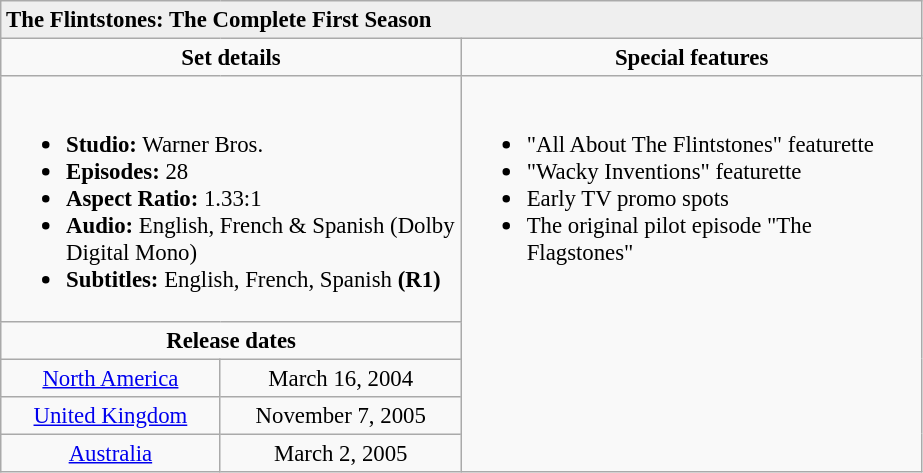<table class="wikitable" style="font-size: 95%;">
<tr style="background:#EFEFEF">
<td colspan="3"><strong>The Flintstones: The Complete First Season</strong></td>
</tr>
<tr style="vertical-align:top; text-align:center;">
<td colspan="2"  style="width:300px;"><strong>Set details</strong></td>
<td style="width:200px; "><strong>Special features</strong></td>
</tr>
<tr valign="top">
<td colspan="2"  style="text-align:left; width:300px;"><br><ul><li><strong>Studio:</strong> Warner Bros.</li><li><strong>Episodes:</strong> 28</li><li><strong>Aspect Ratio:</strong> 1.33:1</li><li><strong>Audio:</strong> English, French & Spanish (Dolby Digital Mono)</li><li><strong>Subtitles:</strong> English, French, Spanish <strong>(R1)</strong></li></ul></td>
<td rowspan="5"  style="text-align:left; width:300px;"><br><ul><li>"All About The Flintstones" featurette</li><li>"Wacky Inventions" featurette</li><li>Early TV promo spots</li><li>The original pilot episode "The Flagstones"</li></ul></td>
</tr>
<tr>
<td style="text-align:center;" colspan="2"><strong>Release dates</strong></td>
</tr>
<tr>
<td style="text-align:center;"> <a href='#'>North America</a></td>
<td style="text-align:center;">March 16, 2004</td>
</tr>
<tr>
<td style="text-align:center;"> <a href='#'>United Kingdom</a></td>
<td style="text-align:center;">November 7, 2005</td>
</tr>
<tr>
<td style="text-align:center;"> <a href='#'>Australia</a></td>
<td style="text-align:center;">March 2, 2005</td>
</tr>
</table>
